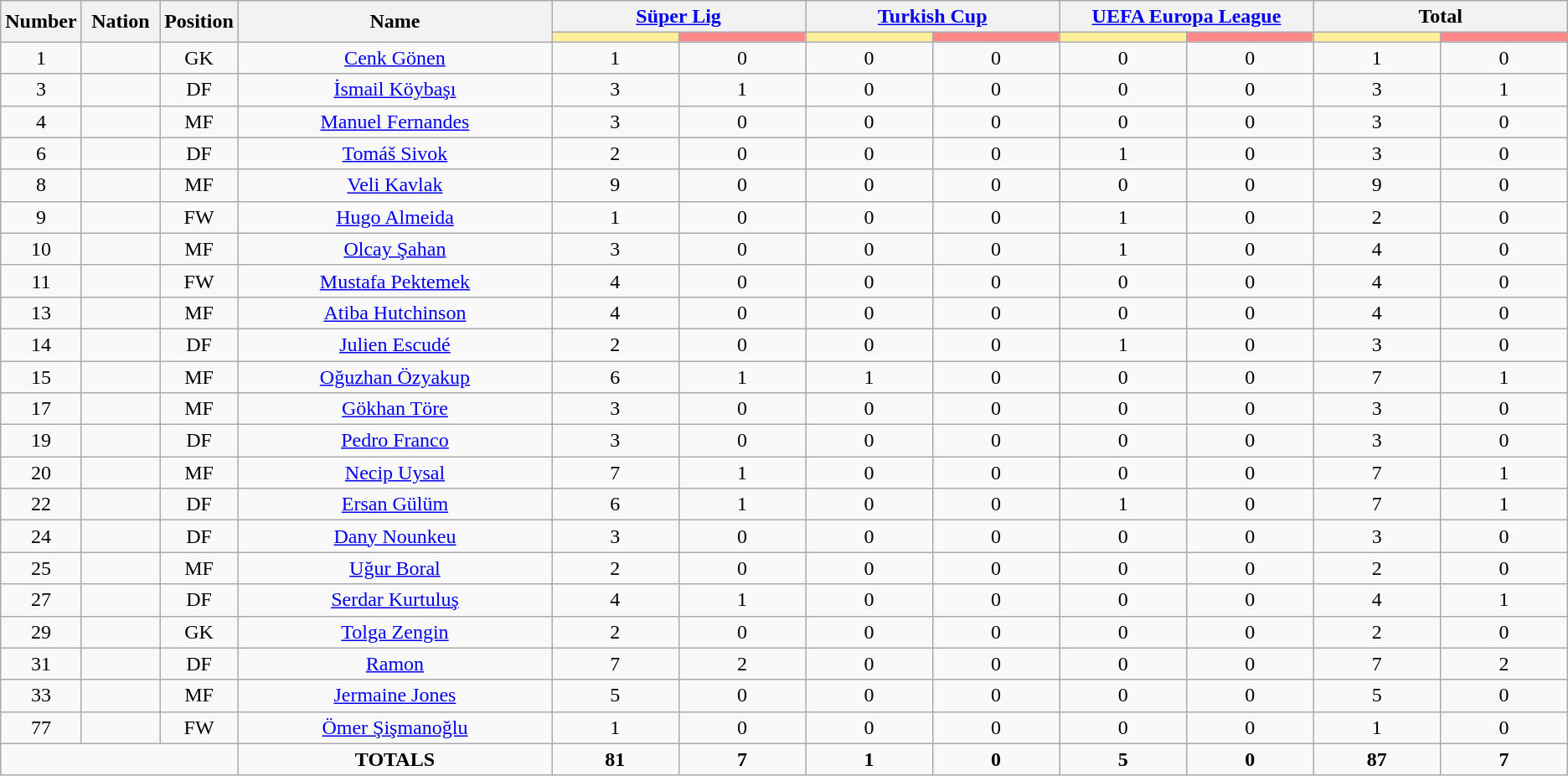<table class="wikitable" style="text-align:center;">
<tr>
<th rowspan="2"  style="width:5%; text-align:center;">Number</th>
<th rowspan="2"  style="width:5%; text-align:center;">Nation</th>
<th rowspan="2"  style="width:5%; text-align:center;">Position</th>
<th rowspan="2"  style="width:20%; text-align:center;">Name</th>
<th colspan="2" style="text-align:center;"><a href='#'>Süper Lig</a></th>
<th colspan="2" style="text-align:center;"><a href='#'>Turkish Cup</a></th>
<th colspan="2" style="text-align:center;"><a href='#'>UEFA Europa League</a></th>
<th colspan="2" style="text-align:center;">Total</th>
</tr>
<tr>
<th style="width:60px; background:#fe9;"></th>
<th style="width:60px; background:#ff8888;"></th>
<th style="width:60px; background:#fe9;"></th>
<th style="width:60px; background:#ff8888;"></th>
<th style="width:60px; background:#fe9;"></th>
<th style="width:60px; background:#ff8888;"></th>
<th style="width:60px; background:#fe9;"></th>
<th style="width:60px; background:#ff8888;"></th>
</tr>
<tr>
<td>1</td>
<td></td>
<td>GK</td>
<td><a href='#'>Cenk Gönen</a></td>
<td>1</td>
<td>0</td>
<td>0</td>
<td>0</td>
<td>0</td>
<td>0</td>
<td>1</td>
<td>0</td>
</tr>
<tr>
<td>3</td>
<td></td>
<td>DF</td>
<td><a href='#'>İsmail Köybaşı</a></td>
<td>3</td>
<td>1</td>
<td>0</td>
<td>0</td>
<td>0</td>
<td>0</td>
<td>3</td>
<td>1</td>
</tr>
<tr>
<td>4</td>
<td></td>
<td>MF</td>
<td><a href='#'>Manuel Fernandes</a></td>
<td>3</td>
<td>0</td>
<td>0</td>
<td>0</td>
<td>0</td>
<td>0</td>
<td>3</td>
<td>0</td>
</tr>
<tr>
<td>6</td>
<td></td>
<td>DF</td>
<td><a href='#'>Tomáš Sivok</a></td>
<td>2</td>
<td>0</td>
<td>0</td>
<td>0</td>
<td>1</td>
<td>0</td>
<td>3</td>
<td>0</td>
</tr>
<tr>
<td>8</td>
<td></td>
<td>MF</td>
<td><a href='#'>Veli Kavlak</a></td>
<td>9</td>
<td>0</td>
<td>0</td>
<td>0</td>
<td>0</td>
<td>0</td>
<td>9</td>
<td>0</td>
</tr>
<tr>
<td>9</td>
<td></td>
<td>FW</td>
<td><a href='#'>Hugo Almeida</a></td>
<td>1</td>
<td>0</td>
<td>0</td>
<td>0</td>
<td>1</td>
<td>0</td>
<td>2</td>
<td>0</td>
</tr>
<tr>
<td>10</td>
<td></td>
<td>MF</td>
<td><a href='#'>Olcay Şahan</a></td>
<td>3</td>
<td>0</td>
<td>0</td>
<td>0</td>
<td>1</td>
<td>0</td>
<td>4</td>
<td>0</td>
</tr>
<tr>
<td>11</td>
<td></td>
<td>FW</td>
<td><a href='#'>Mustafa Pektemek</a></td>
<td>4</td>
<td>0</td>
<td>0</td>
<td>0</td>
<td>0</td>
<td>0</td>
<td>4</td>
<td>0</td>
</tr>
<tr>
<td>13</td>
<td></td>
<td>MF</td>
<td><a href='#'>Atiba Hutchinson</a></td>
<td>4</td>
<td>0</td>
<td>0</td>
<td>0</td>
<td>0</td>
<td>0</td>
<td>4</td>
<td>0</td>
</tr>
<tr>
<td>14</td>
<td></td>
<td>DF</td>
<td><a href='#'>Julien Escudé</a></td>
<td>2</td>
<td>0</td>
<td>0</td>
<td>0</td>
<td>1</td>
<td>0</td>
<td>3</td>
<td>0</td>
</tr>
<tr>
<td>15</td>
<td></td>
<td>MF</td>
<td><a href='#'>Oğuzhan Özyakup</a></td>
<td>6</td>
<td>1</td>
<td>1</td>
<td>0</td>
<td>0</td>
<td>0</td>
<td>7</td>
<td>1</td>
</tr>
<tr>
<td>17</td>
<td></td>
<td>MF</td>
<td><a href='#'>Gökhan Töre</a></td>
<td>3</td>
<td>0</td>
<td>0</td>
<td>0</td>
<td>0</td>
<td>0</td>
<td>3</td>
<td>0</td>
</tr>
<tr>
<td>19</td>
<td></td>
<td>DF</td>
<td><a href='#'>Pedro Franco</a></td>
<td>3</td>
<td>0</td>
<td>0</td>
<td>0</td>
<td>0</td>
<td>0</td>
<td>3</td>
<td>0</td>
</tr>
<tr>
<td>20</td>
<td></td>
<td>MF</td>
<td><a href='#'>Necip Uysal</a></td>
<td>7</td>
<td>1</td>
<td>0</td>
<td>0</td>
<td>0</td>
<td>0</td>
<td>7</td>
<td>1</td>
</tr>
<tr>
<td>22</td>
<td></td>
<td>DF</td>
<td><a href='#'>Ersan Gülüm</a></td>
<td>6</td>
<td>1</td>
<td>0</td>
<td>0</td>
<td>1</td>
<td>0</td>
<td>7</td>
<td>1</td>
</tr>
<tr>
<td>24</td>
<td></td>
<td>DF</td>
<td><a href='#'>Dany Nounkeu</a></td>
<td>3</td>
<td>0</td>
<td>0</td>
<td>0</td>
<td>0</td>
<td>0</td>
<td>3</td>
<td>0</td>
</tr>
<tr>
<td>25</td>
<td></td>
<td>MF</td>
<td><a href='#'>Uğur Boral</a></td>
<td>2</td>
<td>0</td>
<td>0</td>
<td>0</td>
<td>0</td>
<td>0</td>
<td>2</td>
<td>0</td>
</tr>
<tr>
<td>27</td>
<td></td>
<td>DF</td>
<td><a href='#'>Serdar Kurtuluş</a></td>
<td>4</td>
<td>1</td>
<td>0</td>
<td>0</td>
<td>0</td>
<td>0</td>
<td>4</td>
<td>1</td>
</tr>
<tr>
<td>29</td>
<td></td>
<td>GK</td>
<td><a href='#'>Tolga Zengin</a></td>
<td>2</td>
<td>0</td>
<td>0</td>
<td>0</td>
<td>0</td>
<td>0</td>
<td>2</td>
<td>0</td>
</tr>
<tr>
<td>31</td>
<td></td>
<td>DF</td>
<td><a href='#'>Ramon</a></td>
<td>7</td>
<td>2</td>
<td>0</td>
<td>0</td>
<td>0</td>
<td>0</td>
<td>7</td>
<td>2</td>
</tr>
<tr>
<td>33</td>
<td></td>
<td>MF</td>
<td><a href='#'>Jermaine Jones</a></td>
<td>5</td>
<td>0</td>
<td>0</td>
<td>0</td>
<td>0</td>
<td>0</td>
<td>5</td>
<td>0</td>
</tr>
<tr>
<td>77</td>
<td></td>
<td>FW</td>
<td><a href='#'>Ömer Şişmanoğlu</a></td>
<td>1</td>
<td>0</td>
<td>0</td>
<td>0</td>
<td>0</td>
<td>0</td>
<td>1</td>
<td>0</td>
</tr>
<tr>
<td colspan="3"></td>
<td><strong>TOTALS</strong></td>
<td><strong>81</strong></td>
<td><strong>7</strong></td>
<td><strong>1</strong></td>
<td><strong>0</strong></td>
<td><strong>5</strong></td>
<td><strong>0</strong></td>
<td><strong>87</strong></td>
<td><strong>7</strong></td>
</tr>
</table>
